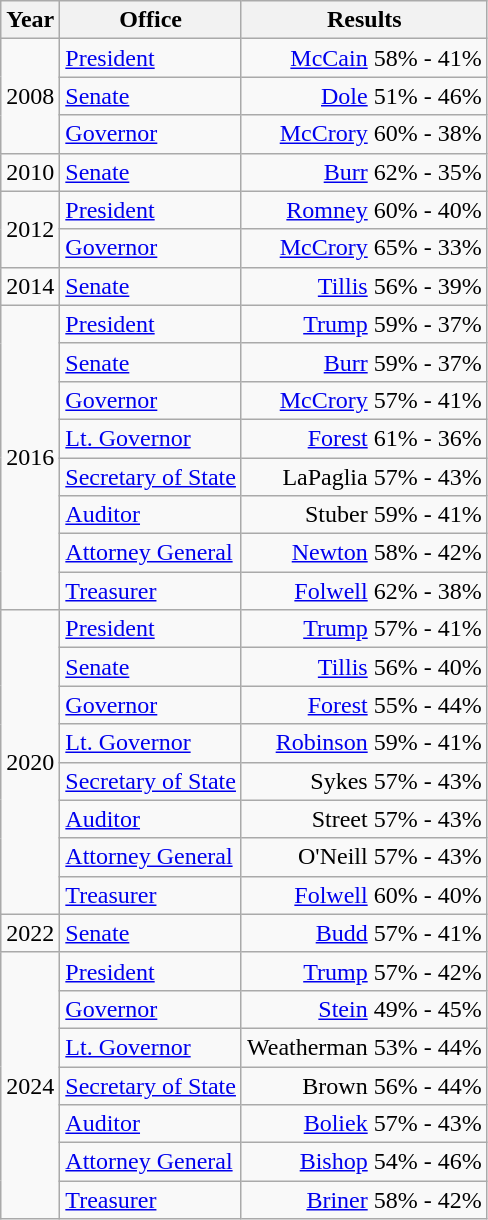<table class=wikitable>
<tr>
<th>Year</th>
<th>Office</th>
<th>Results</th>
</tr>
<tr>
<td rowspan=3>2008</td>
<td><a href='#'>President</a></td>
<td align="right" ><a href='#'>McCain</a> 58% - 41%</td>
</tr>
<tr>
<td><a href='#'>Senate</a></td>
<td align="right" ><a href='#'>Dole</a> 51% - 46%</td>
</tr>
<tr>
<td><a href='#'>Governor</a></td>
<td align="right" ><a href='#'>McCrory</a> 60% - 38%</td>
</tr>
<tr>
<td>2010</td>
<td><a href='#'>Senate</a></td>
<td align="right" ><a href='#'>Burr</a> 62% - 35%</td>
</tr>
<tr>
<td rowspan=2>2012</td>
<td><a href='#'>President</a></td>
<td align="right" ><a href='#'>Romney</a> 60% - 40%</td>
</tr>
<tr>
<td><a href='#'>Governor</a></td>
<td align="right" ><a href='#'>McCrory</a> 65% - 33%</td>
</tr>
<tr>
<td>2014</td>
<td><a href='#'>Senate</a></td>
<td align="right" ><a href='#'>Tillis</a> 56% - 39%</td>
</tr>
<tr>
<td rowspan=8>2016</td>
<td><a href='#'>President</a></td>
<td align="right" ><a href='#'>Trump</a> 59% - 37%</td>
</tr>
<tr>
<td><a href='#'>Senate</a></td>
<td align="right" ><a href='#'>Burr</a> 59% - 37%</td>
</tr>
<tr>
<td><a href='#'>Governor</a></td>
<td align="right" ><a href='#'>McCrory</a> 57% - 41%</td>
</tr>
<tr>
<td><a href='#'>Lt. Governor</a></td>
<td align="right" ><a href='#'>Forest</a> 61% - 36%</td>
</tr>
<tr>
<td><a href='#'>Secretary of State</a></td>
<td align="right" >LaPaglia 57% - 43%</td>
</tr>
<tr>
<td><a href='#'>Auditor</a></td>
<td align="right" >Stuber 59% - 41%</td>
</tr>
<tr>
<td><a href='#'>Attorney General</a></td>
<td align="right" ><a href='#'>Newton</a> 58% - 42%</td>
</tr>
<tr>
<td><a href='#'>Treasurer</a></td>
<td align="right" ><a href='#'>Folwell</a> 62% - 38%</td>
</tr>
<tr>
<td rowspan=8>2020</td>
<td><a href='#'>President</a></td>
<td align="right" ><a href='#'>Trump</a> 57% - 41%</td>
</tr>
<tr>
<td><a href='#'>Senate</a></td>
<td align="right" ><a href='#'>Tillis</a> 56% - 40%</td>
</tr>
<tr>
<td><a href='#'>Governor</a></td>
<td align="right" ><a href='#'>Forest</a> 55% - 44%</td>
</tr>
<tr>
<td><a href='#'>Lt. Governor</a></td>
<td align="right" ><a href='#'>Robinson</a> 59% - 41%</td>
</tr>
<tr>
<td><a href='#'>Secretary of State</a></td>
<td align="right" >Sykes 57% - 43%</td>
</tr>
<tr>
<td><a href='#'>Auditor</a></td>
<td align="right" >Street 57% - 43%</td>
</tr>
<tr>
<td><a href='#'>Attorney General</a></td>
<td align="right" >O'Neill 57% - 43%</td>
</tr>
<tr>
<td><a href='#'>Treasurer</a></td>
<td align="right" ><a href='#'>Folwell</a> 60% - 40%</td>
</tr>
<tr>
<td>2022</td>
<td><a href='#'>Senate</a></td>
<td align="right" ><a href='#'>Budd</a> 57% - 41%</td>
</tr>
<tr>
<td rowspan=7>2024</td>
<td><a href='#'>President</a></td>
<td align="right" ><a href='#'>Trump</a> 57% - 42%</td>
</tr>
<tr>
<td><a href='#'>Governor</a></td>
<td align="right" ><a href='#'>Stein</a> 49% - 45%</td>
</tr>
<tr>
<td><a href='#'>Lt. Governor</a></td>
<td align="right" >Weatherman 53% - 44%</td>
</tr>
<tr>
<td><a href='#'>Secretary of State</a></td>
<td align="right" >Brown 56% - 44%</td>
</tr>
<tr>
<td><a href='#'>Auditor</a></td>
<td align="right" ><a href='#'>Boliek</a> 57% - 43%</td>
</tr>
<tr>
<td><a href='#'>Attorney General</a></td>
<td align="right" ><a href='#'>Bishop</a> 54% - 46%</td>
</tr>
<tr>
<td><a href='#'>Treasurer</a></td>
<td align="right" ><a href='#'>Briner</a> 58% - 42%</td>
</tr>
</table>
